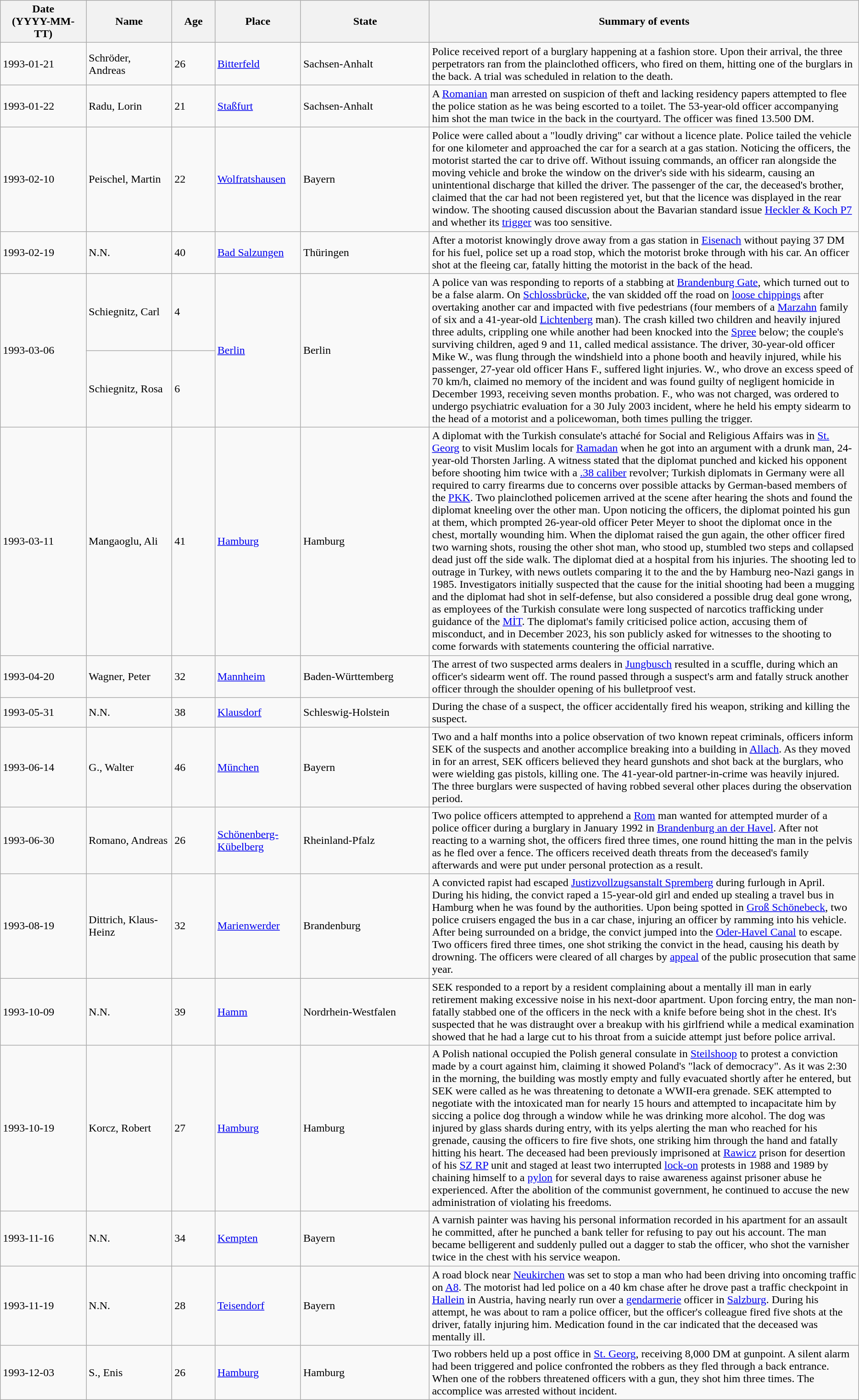<table class="wikitable sortable static-row-numbers static-row-header-text">
<tr>
<th style="width:10%;">Date<br>(YYYY-MM-TT)</th>
<th style="width:10%;">Name</th>
<th style="width:5%;">Age</th>
<th style="width:10%;">Place</th>
<th style="width:15%;">State</th>
<th style="width:50%;">Summary of events</th>
</tr>
<tr>
<td>1993-01-21</td>
<td>Schröder, Andreas</td>
<td>26</td>
<td><a href='#'>Bitterfeld</a></td>
<td>Sachsen-Anhalt</td>
<td>Police received report of a burglary happening at a fashion store. Upon their arrival, the three perpetrators ran from the plainclothed officers, who fired on them, hitting one of the burglars in the back. A trial was scheduled in relation to the death.</td>
</tr>
<tr>
<td>1993-01-22</td>
<td>Radu, Lorin</td>
<td>21</td>
<td><a href='#'>Staßfurt</a></td>
<td>Sachsen-Anhalt</td>
<td>A <a href='#'>Romanian</a> man arrested on suspicion of theft and lacking residency papers attempted to flee the police station as he was being escorted to a toilet. The 53-year-old officer accompanying him shot the man twice in the back in the courtyard. The officer was fined 13.500 DM.</td>
</tr>
<tr>
<td>1993-02-10</td>
<td>Peischel, Martin</td>
<td>22</td>
<td><a href='#'>Wolfratshausen</a></td>
<td>Bayern</td>
<td>Police were called about a "loudly driving" car without a licence plate. Police tailed the vehicle for one kilometer and approached the car for a search at a gas station. Noticing the officers, the motorist started the car to drive off. Without issuing commands, an officer ran alongside the moving vehicle and broke the window on the driver's side with his sidearm, causing an unintentional discharge that killed the driver. The passenger of the car, the deceased's brother, claimed that the car had not been registered yet, but that the licence was displayed in the rear window. The shooting caused discussion about the Bavarian standard issue <a href='#'>Heckler & Koch P7</a> and whether its <a href='#'>trigger</a> was too sensitive.</td>
</tr>
<tr>
<td>1993-02-19</td>
<td>N.N.</td>
<td>40</td>
<td><a href='#'>Bad Salzungen</a></td>
<td>Thüringen</td>
<td>After a motorist knowingly drove away from a gas station in <a href='#'>Eisenach</a> without paying 37 DM for his fuel, police set up a road stop, which the motorist broke through with his car. An officer shot at the fleeing car, fatally hitting the motorist in the back of the head.</td>
</tr>
<tr>
<td rowspan=2>1993-03-06</td>
<td>Schiegnitz, Carl</td>
<td>4</td>
<td rowspan=2><a href='#'>Berlin</a></td>
<td rowspan=2>Berlin</td>
<td rowspan=2>A police van was responding to reports of a stabbing at <a href='#'>Brandenburg Gate</a>, which turned out to be a false alarm. On <a href='#'>Schlossbrücke</a>, the van skidded off the road on <a href='#'>loose chippings</a> after overtaking another car and impacted with five pedestrians (four members of a <a href='#'>Marzahn</a> family of six and a 41-year-old <a href='#'>Lichtenberg</a> man). The crash killed two children and heavily injured three adults, crippling one while another had been knocked into the <a href='#'>Spree</a> below; the couple's surviving children, aged 9 and 11, called medical assistance. The driver, 30-year-old officer Mike W., was flung through the windshield into a phone booth and heavily injured, while his passenger, 27-year old officer Hans F., suffered light injuries. W., who drove an excess speed of 70 km/h, claimed no memory of the incident and was found guilty of negligent homicide in December 1993, receiving seven months probation. F., who was not charged, was ordered to undergo psychiatric evaluation for a 30 July 2003 incident, where he held his empty sidearm to the head of a motorist and a policewoman, both times pulling the trigger.</td>
</tr>
<tr>
<td>Schiegnitz, Rosa</td>
<td>6</td>
</tr>
<tr>
<td>1993-03-11</td>
<td>Mangaoglu, Ali</td>
<td>41</td>
<td><a href='#'>Hamburg</a></td>
<td>Hamburg</td>
<td>A diplomat with the Turkish consulate's attaché for Social and Religious Affairs was in <a href='#'>St. Georg</a> to visit Muslim locals for <a href='#'>Ramadan</a> when he got into an argument with a drunk man, 24-year-old Thorsten Jarling. A witness stated that the diplomat punched and kicked his opponent before shooting him twice with a <a href='#'>.38 caliber</a> revolver; Turkish diplomats in Germany were all required to carry firearms due to concerns over possible attacks by German-based members of the <a href='#'>PKK</a>. Two plainclothed policemen arrived at the scene after hearing the shots and found the diplomat kneeling over the other man. Upon noticing the officers, the diplomat pointed his gun at them, which prompted 26-year-old officer Peter Meyer to shoot the diplomat once in the chest, mortally wounding him. When the diplomat raised the gun again, the other officer fired two warning shots, rousing the other shot man, who stood up, stumbled two steps and collapsed dead just off the side walk. The diplomat died at a hospital from his injuries. The shooting led to outrage in Turkey, with news outlets comparing it to the  and the  by Hamburg neo-Nazi gangs in 1985. Investigators initially suspected that the cause for the initial shooting had been a mugging and the diplomat had shot in self-defense, but also considered a possible drug deal gone wrong, as employees of the Turkish consulate were long suspected of narcotics trafficking under guidance of the <a href='#'>MİT</a>. The diplomat's family criticised police action, accusing them of misconduct, and in December 2023, his son publicly asked for witnesses to the shooting to come forwards with statements countering the official narrative.</td>
</tr>
<tr>
<td>1993-04-20</td>
<td>Wagner, Peter</td>
<td>32</td>
<td><a href='#'>Mannheim</a></td>
<td>Baden-Württemberg</td>
<td>The arrest of two suspected arms dealers in <a href='#'>Jungbusch</a> resulted in a scuffle, during which an officer's sidearm went off. The round passed through a suspect's arm and fatally struck another officer through the shoulder opening of his bulletproof vest.</td>
</tr>
<tr>
<td>1993-05-31</td>
<td>N.N.</td>
<td>38</td>
<td><a href='#'>Klausdorf</a></td>
<td>Schleswig-Holstein</td>
<td>During the chase of a suspect, the officer accidentally fired his weapon, striking and killing the suspect.</td>
</tr>
<tr>
<td>1993-06-14</td>
<td>G., Walter</td>
<td>46</td>
<td><a href='#'>München</a></td>
<td>Bayern</td>
<td>Two and a half months into a police observation of two known repeat criminals, officers inform SEK of the suspects and another accomplice breaking into a building in <a href='#'>Allach</a>. As they moved in for an arrest, SEK officers believed they heard gunshots and shot back at the burglars, who were wielding gas pistols, killing one. The 41-year-old partner-in-crime was heavily injured. The three burglars were suspected of having robbed several other places during the observation period.</td>
</tr>
<tr>
<td>1993-06-30</td>
<td>Romano, Andreas</td>
<td>26</td>
<td><a href='#'>Schönenberg-Kübelberg</a></td>
<td>Rheinland-Pfalz</td>
<td>Two police officers attempted to apprehend a <a href='#'>Rom</a> man wanted for attempted murder of a police officer during a burglary in January 1992 in <a href='#'>Brandenburg an der Havel</a>. After not reacting to a warning shot, the officers fired three times, one round hitting the man in the pelvis as he fled over a fence. The officers received death threats from the deceased's family afterwards and were put under personal protection as a result.</td>
</tr>
<tr>
<td>1993-08-19</td>
<td>Dittrich, Klaus-Heinz</td>
<td>32</td>
<td><a href='#'>Marienwerder</a></td>
<td>Brandenburg</td>
<td>A convicted rapist had escaped <a href='#'>Justizvollzugsanstalt Spremberg</a> during furlough in April. During his hiding, the convict raped a 15-year-old girl and ended up stealing a travel bus in Hamburg when he was found by the authorities. Upon being spotted in <a href='#'>Groß Schönebeck</a>, two police cruisers engaged the bus in a car chase, injuring an officer by ramming into his vehicle. After being surrounded on a bridge, the convict jumped into the <a href='#'>Oder-Havel Canal</a> to escape. Two officers fired three times, one shot striking the convict in the head, causing his death by drowning. The officers were cleared of all charges by <a href='#'>appeal</a> of the public prosecution that same year.</td>
</tr>
<tr>
<td>1993-10-09</td>
<td>N.N.</td>
<td>39</td>
<td><a href='#'>Hamm</a></td>
<td>Nordrhein-Westfalen</td>
<td>SEK responded to a report by a resident complaining about a mentally ill man in early retirement making excessive noise in his next-door apartment. Upon forcing entry, the man non-fatally stabbed one of the officers in the neck with a knife before being shot in the chest. It's suspected that he was distraught over a breakup with his girlfriend while a medical examination showed that he had a large cut to his throat from a suicide attempt just before police arrival.</td>
</tr>
<tr>
<td>1993-10-19</td>
<td>Korcz, Robert</td>
<td>27</td>
<td><a href='#'>Hamburg</a></td>
<td>Hamburg</td>
<td>A Polish national occupied the Polish general consulate in <a href='#'>Steilshoop</a> to protest a conviction made by a court against him, claiming it showed Poland's "lack of democracy". As it was 2:30 in the morning, the building was mostly empty and fully evacuated shortly after he entered, but SEK were called as he was threatening to detonate a WWII-era grenade. SEK attempted to negotiate with the intoxicated man for nearly 15 hours and attempted to incapacitate him by siccing a police dog through a window while he was drinking more alcohol. The dog was injured by glass shards during entry, with its yelps alerting the man who reached for his grenade, causing the officers to fire five shots, one striking him through the hand and fatally hitting his heart. The deceased had been previously imprisoned at <a href='#'>Rawicz</a> prison for desertion of his <a href='#'>SZ RP</a> unit and staged at least two interrupted <a href='#'>lock-on</a> protests in 1988 and 1989 by chaining himself to a <a href='#'>pylon</a> for several days to raise awareness against prisoner abuse he experienced. After the abolition of the communist government, he continued to accuse the new administration of violating his freedoms.</td>
</tr>
<tr>
<td>1993-11-16</td>
<td>N.N.</td>
<td>34</td>
<td><a href='#'>Kempten</a></td>
<td>Bayern</td>
<td>A varnish painter was having his personal information recorded in his apartment for an assault he committed, after he punched a bank teller for refusing to pay out his account. The man became belligerent and suddenly pulled out a dagger to stab the officer, who shot the varnisher twice in the chest with his service weapon.</td>
</tr>
<tr>
<td>1993-11-19</td>
<td>N.N.</td>
<td>28</td>
<td><a href='#'>Teisendorf</a></td>
<td>Bayern</td>
<td>A road block near <a href='#'>Neukirchen</a> was set to stop a man who had been driving into oncoming traffic on <a href='#'>A8</a>. The motorist had led police on a 40 km chase after he drove past a traffic checkpoint in <a href='#'>Hallein</a> in Austria, having nearly run over a <a href='#'>gendarmerie</a> officer in <a href='#'>Salzburg</a>. During his attempt, he was about to ram a police officer, but the officer's colleague fired five shots at the driver, fatally injuring him. Medication found in the car indicated that the deceased was mentally ill.</td>
</tr>
<tr>
<td>1993-12-03</td>
<td>S., Enis</td>
<td>26</td>
<td><a href='#'>Hamburg</a></td>
<td>Hamburg</td>
<td>Two robbers held up a post office in <a href='#'>St. Georg</a>, receiving 8,000 DM at gunpoint. A silent alarm had been triggered and police confronted the robbers as they fled through a back entrance. When one of the robbers threatened officers with a gun, they shot him three times. The accomplice was arrested without incident.</td>
</tr>
</table>
